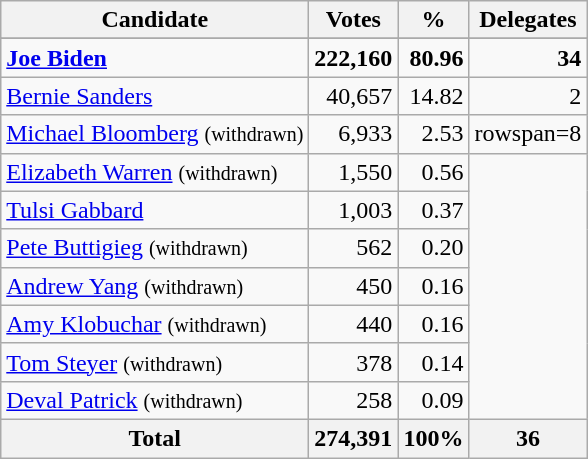<table class="wikitable sortable" style="text-align:right;">
<tr>
<th>Candidate</th>
<th>Votes</th>
<th>%</th>
<th>Delegates</th>
</tr>
<tr>
</tr>
<tr>
<td style="text-align:left;" data-sort-value="Biden, Joe"><strong><a href='#'>Joe Biden</a></strong></td>
<td><strong>222,160</strong></td>
<td><strong>80.96</strong></td>
<td><strong>34</strong></td>
</tr>
<tr>
<td style="text-align:left;" data-sort-value="Sanders, Bernie"><a href='#'>Bernie Sanders</a></td>
<td>40,657</td>
<td>14.82</td>
<td>2</td>
</tr>
<tr>
<td style="text-align:left;" data-sort-value="Bloomberg, Michael"><a href='#'>Michael Bloomberg</a> <small>(withdrawn)</small></td>
<td>6,933</td>
<td>2.53</td>
<td>rowspan=8 </td>
</tr>
<tr>
<td style="text-align:left;" data-sort-value="Warren, Elizabeth"><a href='#'>Elizabeth Warren</a> <small>(withdrawn)</small></td>
<td>1,550</td>
<td>0.56</td>
</tr>
<tr>
<td style="text-align:left;" data-sort-value="Gabbard, Tulsi"><a href='#'>Tulsi Gabbard</a></td>
<td>1,003</td>
<td>0.37</td>
</tr>
<tr>
<td style="text-align:left;" data-sort-value="Buttigieg, Pete"><a href='#'>Pete Buttigieg</a> <small>(withdrawn)</small></td>
<td>562</td>
<td>0.20</td>
</tr>
<tr>
<td style="text-align:left;" data-sort-value="Yang, Andrew"><a href='#'>Andrew Yang</a> <small>(withdrawn)</small></td>
<td>450</td>
<td>0.16</td>
</tr>
<tr>
<td style="text-align:left;" data-sort-value="Klobuchar, Amy"><a href='#'>Amy Klobuchar</a> <small>(withdrawn)</small></td>
<td>440</td>
<td>0.16</td>
</tr>
<tr>
<td style="text-align:left;" data-sort-value="Steyer, Tom"><a href='#'>Tom Steyer</a> <small>(withdrawn)</small></td>
<td>378</td>
<td>0.14</td>
</tr>
<tr>
<td style="text-align:left;" data-sort-value="Patrick, Deval"><a href='#'>Deval Patrick</a> <small>(withdrawn)</small></td>
<td>258</td>
<td>0.09</td>
</tr>
<tr>
<th>Total</th>
<th>274,391</th>
<th>100%</th>
<th>36</th>
</tr>
</table>
